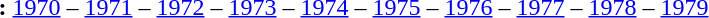<table id="toc" border="0">
<tr>
<th>:</th>
<td><a href='#'>1970</a> – <a href='#'>1971</a> – <a href='#'>1972</a> – <a href='#'>1973</a> – <a href='#'>1974</a> – <a href='#'>1975</a> – <a href='#'>1976</a> – <a href='#'>1977</a> – <a href='#'>1978</a> – <a href='#'>1979</a></td>
</tr>
</table>
